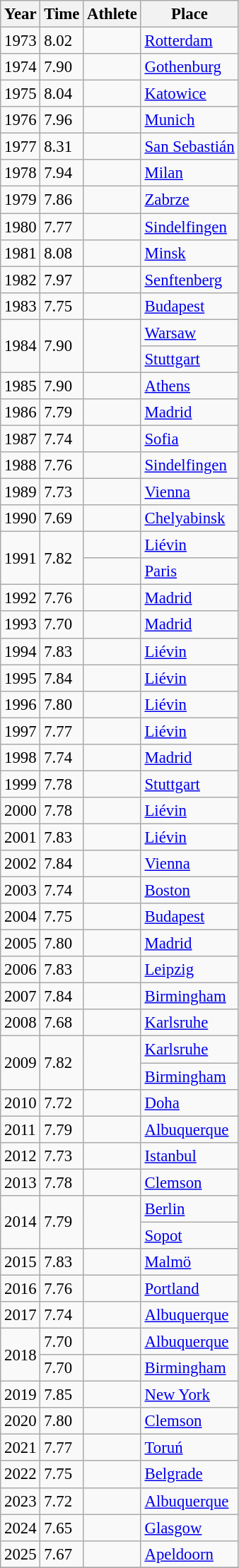<table class="wikitable sortable" style="font-size:95%;">
<tr>
<th>Year</th>
<th>Time</th>
<th>Athlete</th>
<th>Place</th>
</tr>
<tr>
<td>1973</td>
<td>8.02</td>
<td align=left></td>
<td><a href='#'>Rotterdam</a></td>
</tr>
<tr>
<td>1974</td>
<td>7.90</td>
<td align=left></td>
<td><a href='#'>Gothenburg</a></td>
</tr>
<tr>
<td>1975</td>
<td>8.04</td>
<td align=left></td>
<td><a href='#'>Katowice</a></td>
</tr>
<tr>
<td>1976</td>
<td>7.96</td>
<td align=left></td>
<td><a href='#'>Munich</a></td>
</tr>
<tr>
<td>1977</td>
<td>8.31</td>
<td align=left></td>
<td><a href='#'>San Sebastián</a></td>
</tr>
<tr>
<td>1978</td>
<td>7.94</td>
<td align=left></td>
<td><a href='#'>Milan</a></td>
</tr>
<tr>
<td>1979</td>
<td>7.86</td>
<td align=left></td>
<td><a href='#'>Zabrze</a></td>
</tr>
<tr>
<td>1980</td>
<td>7.77</td>
<td align=left></td>
<td><a href='#'>Sindelfingen</a></td>
</tr>
<tr>
<td>1981</td>
<td>8.08</td>
<td align=left></td>
<td><a href='#'>Minsk</a></td>
</tr>
<tr>
<td>1982</td>
<td>7.97</td>
<td align=left></td>
<td><a href='#'>Senftenberg</a></td>
</tr>
<tr>
<td>1983</td>
<td>7.75</td>
<td align=left></td>
<td><a href='#'>Budapest</a></td>
</tr>
<tr>
<td rowspan=2>1984</td>
<td rowspan=2>7.90</td>
<td rowspan=2 align=left></td>
<td><a href='#'>Warsaw</a></td>
</tr>
<tr>
<td><a href='#'>Stuttgart</a></td>
</tr>
<tr>
<td>1985</td>
<td>7.90</td>
<td align=left></td>
<td><a href='#'>Athens</a></td>
</tr>
<tr>
<td>1986</td>
<td>7.79</td>
<td align=left></td>
<td><a href='#'>Madrid</a></td>
</tr>
<tr>
<td>1987</td>
<td>7.74</td>
<td align=left></td>
<td><a href='#'>Sofia</a></td>
</tr>
<tr>
<td>1988</td>
<td>7.76</td>
<td align=left></td>
<td><a href='#'>Sindelfingen</a></td>
</tr>
<tr>
<td>1989</td>
<td>7.73</td>
<td align=left></td>
<td><a href='#'>Vienna</a></td>
</tr>
<tr>
<td>1990</td>
<td>7.69</td>
<td align=left></td>
<td><a href='#'>Chelyabinsk</a></td>
</tr>
<tr>
<td rowspan=2>1991</td>
<td rowspan=2>7.82</td>
<td align=left></td>
<td><a href='#'>Liévin</a></td>
</tr>
<tr>
<td align=left></td>
<td><a href='#'>Paris</a></td>
</tr>
<tr>
<td>1992</td>
<td>7.76</td>
<td align=left></td>
<td><a href='#'>Madrid</a></td>
</tr>
<tr>
<td>1993</td>
<td>7.70</td>
<td align=left></td>
<td><a href='#'>Madrid</a></td>
</tr>
<tr>
<td>1994</td>
<td>7.83</td>
<td align=left></td>
<td><a href='#'>Liévin</a></td>
</tr>
<tr>
<td>1995</td>
<td>7.84</td>
<td align=left></td>
<td><a href='#'>Liévin</a></td>
</tr>
<tr>
<td>1996</td>
<td>7.80</td>
<td align=left></td>
<td><a href='#'>Liévin</a></td>
</tr>
<tr>
<td>1997</td>
<td>7.77</td>
<td align=left></td>
<td><a href='#'>Liévin</a></td>
</tr>
<tr>
<td>1998</td>
<td>7.74</td>
<td align=left></td>
<td><a href='#'>Madrid</a></td>
</tr>
<tr>
<td>1999</td>
<td>7.78</td>
<td align=left></td>
<td><a href='#'>Stuttgart</a></td>
</tr>
<tr>
<td>2000</td>
<td>7.78</td>
<td align=left></td>
<td><a href='#'>Liévin</a></td>
</tr>
<tr>
<td>2001</td>
<td>7.83</td>
<td align=left></td>
<td><a href='#'>Liévin</a></td>
</tr>
<tr>
<td>2002</td>
<td>7.84</td>
<td align=left></td>
<td><a href='#'>Vienna</a></td>
</tr>
<tr>
<td>2003</td>
<td>7.74</td>
<td align=left></td>
<td><a href='#'>Boston</a></td>
</tr>
<tr>
<td>2004</td>
<td>7.75</td>
<td align=left></td>
<td><a href='#'>Budapest</a></td>
</tr>
<tr>
<td>2005</td>
<td>7.80</td>
<td align=left></td>
<td><a href='#'>Madrid</a></td>
</tr>
<tr>
<td>2006</td>
<td>7.83</td>
<td align=left></td>
<td><a href='#'>Leipzig</a></td>
</tr>
<tr>
<td>2007</td>
<td>7.84</td>
<td align=left></td>
<td><a href='#'>Birmingham</a></td>
</tr>
<tr>
<td>2008</td>
<td>7.68</td>
<td align=left></td>
<td><a href='#'>Karlsruhe</a></td>
</tr>
<tr>
<td rowspan=2>2009</td>
<td rowspan=2>7.82</td>
<td rowspan=2 align=left></td>
<td><a href='#'>Karlsruhe</a></td>
</tr>
<tr>
<td><a href='#'>Birmingham</a></td>
</tr>
<tr>
<td>2010</td>
<td>7.72</td>
<td align=left></td>
<td><a href='#'>Doha</a></td>
</tr>
<tr>
<td>2011</td>
<td>7.79 </td>
<td align=left></td>
<td><a href='#'>Albuquerque</a></td>
</tr>
<tr>
<td>2012</td>
<td>7.73</td>
<td align=left></td>
<td><a href='#'>Istanbul</a></td>
</tr>
<tr>
<td>2013</td>
<td>7.78</td>
<td align=left></td>
<td><a href='#'>Clemson</a></td>
</tr>
<tr>
<td rowspan=2>2014</td>
<td rowspan=2>7.79</td>
<td rowspan=2 align=left></td>
<td><a href='#'>Berlin</a></td>
</tr>
<tr>
<td><a href='#'>Sopot</a></td>
</tr>
<tr>
<td>2015</td>
<td>7.83</td>
<td align=left></td>
<td><a href='#'>Malmö</a></td>
</tr>
<tr>
<td>2016</td>
<td>7.76</td>
<td align=left></td>
<td><a href='#'>Portland</a></td>
</tr>
<tr>
<td>2017</td>
<td>7.74 </td>
<td align=left></td>
<td><a href='#'>Albuquerque</a></td>
</tr>
<tr>
<td rowspan=2>2018</td>
<td>7.70 </td>
<td align=left></td>
<td><a href='#'>Albuquerque</a></td>
</tr>
<tr>
<td>7.70</td>
<td align=left></td>
<td><a href='#'>Birmingham</a></td>
</tr>
<tr>
<td>2019</td>
<td>7.85</td>
<td align=left></td>
<td><a href='#'>New York</a></td>
</tr>
<tr>
<td>2020</td>
<td>7.80</td>
<td align=left></td>
<td><a href='#'>Clemson</a></td>
</tr>
<tr>
<td>2021</td>
<td>7.77</td>
<td align=left></td>
<td><a href='#'>Toruń</a></td>
</tr>
<tr>
<td>2022</td>
<td>7.75</td>
<td align=left></td>
<td><a href='#'>Belgrade</a></td>
</tr>
<tr>
<td>2023</td>
<td>7.72 </td>
<td align=left></td>
<td><a href='#'>Albuquerque</a></td>
</tr>
<tr>
<td>2024</td>
<td>7.65</td>
<td align=left></td>
<td><a href='#'>Glasgow</a></td>
</tr>
<tr>
<td>2025</td>
<td>7.67</td>
<td align=left></td>
<td><a href='#'>Apeldoorn</a></td>
</tr>
<tr>
</tr>
</table>
